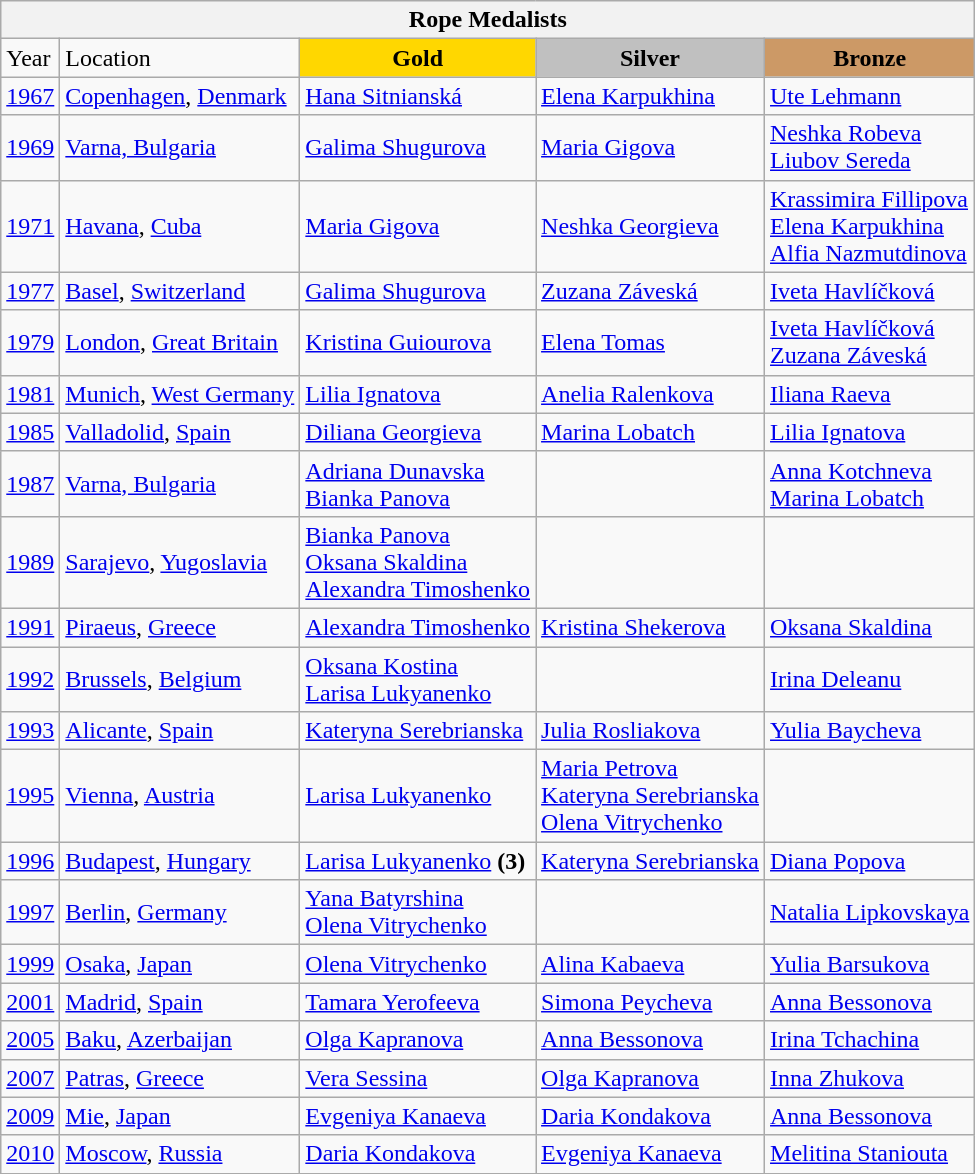<table class="wikitable">
<tr>
<th colspan=5 align="center"><strong>Rope Medalists</strong></th>
</tr>
<tr>
<td>Year</td>
<td>Location</td>
<td style="text-align:center;background-color:gold;"><strong>Gold</strong></td>
<td style="text-align:center;background-color:silver;"><strong>Silver</strong></td>
<td style="text-align:center;background-color:#CC9966;"><strong>Bronze</strong></td>
</tr>
<tr>
<td><a href='#'>1967</a></td>
<td> <a href='#'>Copenhagen</a>, <a href='#'>Denmark</a></td>
<td> <a href='#'>Hana Sitnianská</a></td>
<td> <a href='#'>Elena Karpukhina</a></td>
<td> <a href='#'>Ute Lehmann</a></td>
</tr>
<tr>
<td><a href='#'>1969</a></td>
<td> <a href='#'>Varna, Bulgaria</a></td>
<td> <a href='#'>Galima Shugurova</a></td>
<td> <a href='#'>Maria Gigova</a></td>
<td> <a href='#'>Neshka Robeva</a><br> <a href='#'>Liubov Sereda</a></td>
</tr>
<tr>
<td><a href='#'>1971</a></td>
<td> <a href='#'>Havana</a>, <a href='#'>Cuba</a></td>
<td> <a href='#'>Maria Gigova</a></td>
<td> <a href='#'>Neshka Georgieva</a></td>
<td> <a href='#'>Krassimira Fillipova</a><br> <a href='#'>Elena Karpukhina</a><br> <a href='#'>Alfia Nazmutdinova</a></td>
</tr>
<tr>
<td><a href='#'>1977</a></td>
<td> <a href='#'>Basel</a>, <a href='#'>Switzerland</a></td>
<td> <a href='#'>Galima Shugurova</a></td>
<td> <a href='#'>Zuzana Záveská</a></td>
<td> <a href='#'>Iveta Havlíčková</a></td>
</tr>
<tr>
<td><a href='#'>1979</a></td>
<td> <a href='#'>London</a>, <a href='#'>Great Britain</a></td>
<td> <a href='#'>Kristina Guiourova</a></td>
<td> <a href='#'>Elena Tomas</a></td>
<td> <a href='#'>Iveta Havlíčková</a><br> <a href='#'>Zuzana Záveská</a></td>
</tr>
<tr>
<td><a href='#'>1981</a></td>
<td> <a href='#'>Munich</a>, <a href='#'>West Germany</a></td>
<td> <a href='#'>Lilia Ignatova</a></td>
<td> <a href='#'>Anelia Ralenkova</a></td>
<td> <a href='#'>Iliana Raeva</a></td>
</tr>
<tr>
<td><a href='#'>1985</a></td>
<td> <a href='#'>Valladolid</a>, <a href='#'>Spain</a></td>
<td> <a href='#'>Diliana Georgieva</a></td>
<td> <a href='#'>Marina Lobatch</a></td>
<td> <a href='#'>Lilia Ignatova</a></td>
</tr>
<tr>
<td><a href='#'>1987</a></td>
<td> <a href='#'>Varna, Bulgaria</a></td>
<td> <a href='#'>Adriana Dunavska</a><br> <a href='#'>Bianka Panova</a></td>
<td></td>
<td> <a href='#'>Anna Kotchneva</a><br> <a href='#'>Marina Lobatch</a></td>
</tr>
<tr>
<td><a href='#'>1989</a></td>
<td> <a href='#'>Sarajevo</a>, <a href='#'>Yugoslavia</a></td>
<td> <a href='#'>Bianka Panova</a><br> <a href='#'>Oksana Skaldina</a> <br> <a href='#'>Alexandra Timoshenko</a></td>
<td></td>
<td></td>
</tr>
<tr>
<td><a href='#'>1991</a></td>
<td> <a href='#'>Piraeus</a>, <a href='#'>Greece</a></td>
<td> <a href='#'>Alexandra Timoshenko</a></td>
<td> <a href='#'>Kristina Shekerova</a></td>
<td> <a href='#'>Oksana Skaldina</a></td>
</tr>
<tr>
<td><a href='#'>1992</a></td>
<td> <a href='#'>Brussels</a>, <a href='#'>Belgium</a></td>
<td> <a href='#'>Oksana Kostina</a><br> <a href='#'>Larisa Lukyanenko</a></td>
<td></td>
<td> <a href='#'>Irina Deleanu</a></td>
</tr>
<tr>
<td><a href='#'>1993</a></td>
<td> <a href='#'>Alicante</a>, <a href='#'>Spain</a></td>
<td> <a href='#'>Kateryna Serebrianska</a></td>
<td> <a href='#'>Julia Rosliakova</a></td>
<td> <a href='#'>Yulia Baycheva</a></td>
</tr>
<tr>
<td><a href='#'>1995</a></td>
<td> <a href='#'>Vienna</a>, <a href='#'>Austria</a></td>
<td> <a href='#'>Larisa Lukyanenko</a></td>
<td> <a href='#'>Maria Petrova</a><br> <a href='#'>Kateryna Serebrianska</a><br> <a href='#'>Olena Vitrychenko</a></td>
<td></td>
</tr>
<tr>
<td><a href='#'>1996</a></td>
<td> <a href='#'>Budapest</a>, <a href='#'>Hungary</a></td>
<td> <a href='#'>Larisa Lukyanenko</a> <strong>(3)</strong></td>
<td> <a href='#'>Kateryna Serebrianska</a></td>
<td> <a href='#'>Diana Popova</a></td>
</tr>
<tr>
<td><a href='#'>1997</a></td>
<td> <a href='#'>Berlin</a>, <a href='#'>Germany</a></td>
<td> <a href='#'>Yana Batyrshina</a><br> <a href='#'>Olena Vitrychenko</a></td>
<td></td>
<td> <a href='#'>Natalia Lipkovskaya</a></td>
</tr>
<tr>
<td><a href='#'>1999</a></td>
<td> <a href='#'>Osaka</a>, <a href='#'>Japan</a></td>
<td> <a href='#'>Olena Vitrychenko</a></td>
<td> <a href='#'>Alina Kabaeva</a></td>
<td> <a href='#'>Yulia Barsukova</a></td>
</tr>
<tr>
<td><a href='#'>2001</a></td>
<td> <a href='#'>Madrid</a>, <a href='#'>Spain</a></td>
<td> <a href='#'>Tamara Yerofeeva</a></td>
<td> <a href='#'>Simona Peycheva</a></td>
<td> <a href='#'>Anna Bessonova</a></td>
</tr>
<tr>
<td><a href='#'>2005</a></td>
<td> <a href='#'>Baku</a>, <a href='#'>Azerbaijan</a></td>
<td> <a href='#'>Olga Kapranova</a></td>
<td> <a href='#'>Anna Bessonova</a></td>
<td> <a href='#'>Irina Tchachina</a></td>
</tr>
<tr>
<td><a href='#'>2007</a></td>
<td> <a href='#'>Patras</a>, <a href='#'>Greece</a></td>
<td> <a href='#'>Vera Sessina</a></td>
<td> <a href='#'>Olga Kapranova</a></td>
<td> <a href='#'>Inna Zhukova</a></td>
</tr>
<tr>
<td><a href='#'>2009</a></td>
<td> <a href='#'>Mie</a>, <a href='#'>Japan</a></td>
<td> <a href='#'>Evgeniya Kanaeva</a></td>
<td> <a href='#'>Daria Kondakova</a></td>
<td> <a href='#'>Anna Bessonova</a></td>
</tr>
<tr>
<td><a href='#'>2010</a></td>
<td> <a href='#'>Moscow</a>, <a href='#'>Russia</a></td>
<td> <a href='#'>Daria Kondakova</a></td>
<td> <a href='#'>Evgeniya Kanaeva</a></td>
<td> <a href='#'>Melitina Staniouta</a></td>
</tr>
</table>
